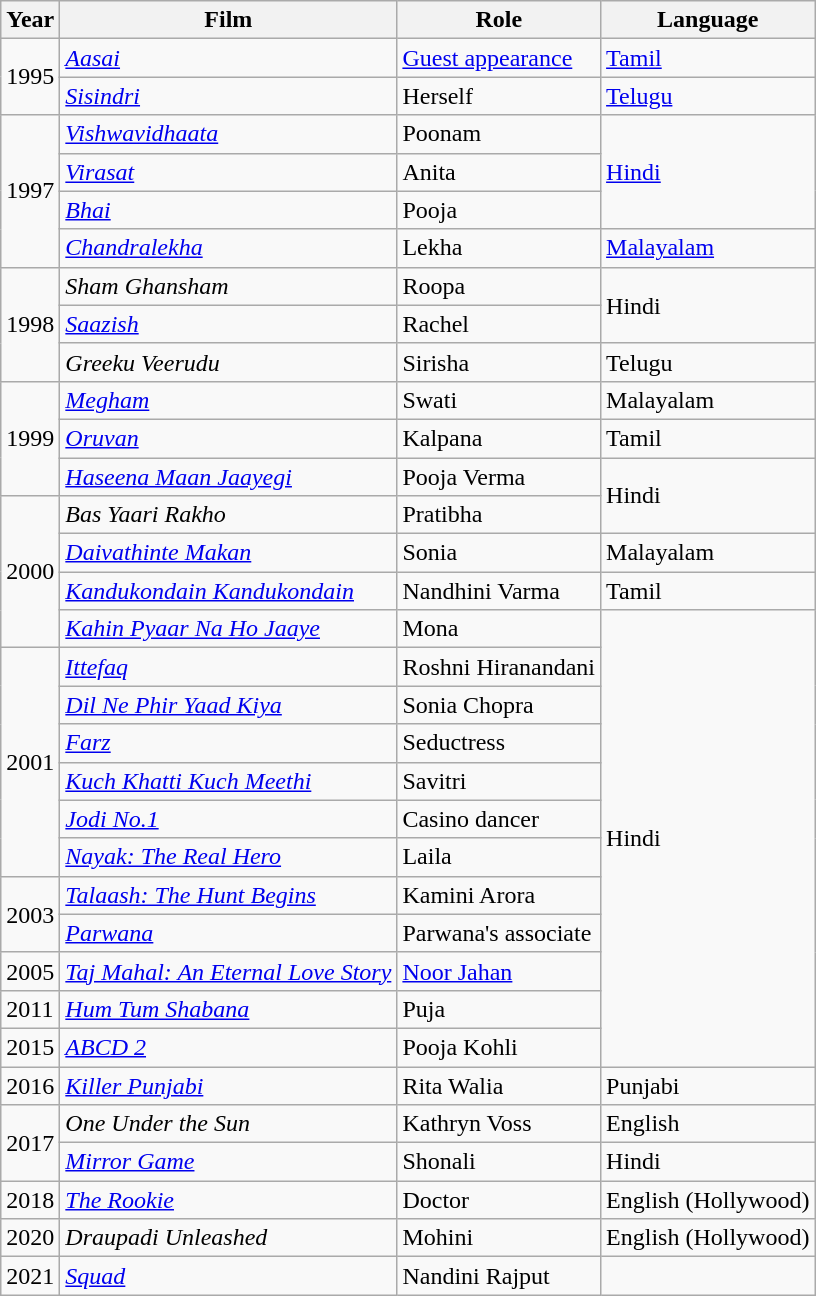<table class="wikitable">
<tr>
<th>Year</th>
<th>Film</th>
<th>Role</th>
<th>Language</th>
</tr>
<tr>
<td rowspan="2">1995</td>
<td><em><a href='#'>Aasai</a></em></td>
<td><a href='#'>Guest appearance</a></td>
<td><a href='#'>Tamil</a></td>
</tr>
<tr>
<td><em><a href='#'>Sisindri</a></em></td>
<td>Herself</td>
<td><a href='#'>Telugu</a></td>
</tr>
<tr>
<td rowspan="4">1997</td>
<td><em><a href='#'>Vishwavidhaata</a></em></td>
<td>Poonam</td>
<td rowspan="3"><a href='#'>Hindi</a></td>
</tr>
<tr>
<td><em><a href='#'>Virasat</a></em></td>
<td>Anita</td>
</tr>
<tr>
<td><em><a href='#'>Bhai</a></em></td>
<td>Pooja</td>
</tr>
<tr>
<td><em><a href='#'>Chandralekha</a></em></td>
<td>Lekha</td>
<td><a href='#'>Malayalam</a></td>
</tr>
<tr>
<td rowspan="3">1998</td>
<td><em>Sham Ghansham</em></td>
<td>Roopa</td>
<td rowspan="2">Hindi</td>
</tr>
<tr>
<td><em><a href='#'>Saazish</a></em></td>
<td>Rachel</td>
</tr>
<tr>
<td><em>Greeku Veerudu</em></td>
<td>Sirisha</td>
<td>Telugu</td>
</tr>
<tr>
<td rowspan="3">1999</td>
<td><em><a href='#'>Megham</a></em></td>
<td>Swati</td>
<td>Malayalam</td>
</tr>
<tr>
<td><em><a href='#'>Oruvan</a></em></td>
<td>Kalpana</td>
<td>Tamil</td>
</tr>
<tr>
<td><em><a href='#'>Haseena Maan Jaayegi</a></em></td>
<td>Pooja Verma</td>
<td rowspan="2">Hindi</td>
</tr>
<tr>
<td rowspan="4">2000</td>
<td><em>Bas Yaari Rakho</em></td>
<td>Pratibha</td>
</tr>
<tr>
<td><em><a href='#'>Daivathinte Makan</a></em></td>
<td>Sonia</td>
<td>Malayalam</td>
</tr>
<tr>
<td><em><a href='#'>Kandukondain Kandukondain</a></em></td>
<td>Nandhini Varma</td>
<td>Tamil</td>
</tr>
<tr>
<td><em><a href='#'>Kahin Pyaar Na Ho Jaaye</a></em></td>
<td>Mona</td>
<td rowspan="12">Hindi</td>
</tr>
<tr>
<td rowspan="6">2001</td>
<td><em><a href='#'>Ittefaq</a></em></td>
<td>Roshni Hiranandani</td>
</tr>
<tr>
<td><em><a href='#'>Dil Ne Phir Yaad Kiya</a></em></td>
<td>Sonia Chopra</td>
</tr>
<tr>
<td><em><a href='#'>Farz</a></em></td>
<td>Seductress</td>
</tr>
<tr>
<td><em><a href='#'>Kuch Khatti Kuch Meethi</a></em></td>
<td>Savitri</td>
</tr>
<tr>
<td><em><a href='#'>Jodi No.1</a></em></td>
<td>Casino dancer</td>
</tr>
<tr>
<td><em><a href='#'>Nayak: The Real Hero</a></em></td>
<td>Laila</td>
</tr>
<tr>
<td rowspan="2">2003</td>
<td><em><a href='#'>Talaash: The Hunt Begins</a></em></td>
<td>Kamini Arora</td>
</tr>
<tr>
<td><em><a href='#'>Parwana</a></em></td>
<td>Parwana's associate</td>
</tr>
<tr>
<td>2005</td>
<td><em><a href='#'>Taj Mahal: An Eternal Love Story</a></em></td>
<td><a href='#'>Noor Jahan</a></td>
</tr>
<tr>
<td>2011</td>
<td><em><a href='#'>Hum Tum Shabana</a></em></td>
<td>Puja</td>
</tr>
<tr>
<td>2015</td>
<td><em><a href='#'>ABCD 2</a></em></td>
<td>Pooja Kohli</td>
</tr>
<tr>
<td>2016</td>
<td><em><a href='#'>Killer Punjabi</a></em> </td>
<td>Rita Walia</td>
<td>Punjabi</td>
</tr>
<tr>
<td rowspan="2">2017</td>
<td><em>One Under the Sun</em></td>
<td>Kathryn Voss</td>
<td>English</td>
</tr>
<tr>
<td><em><a href='#'>Mirror Game</a></em></td>
<td>Shonali</td>
<td>Hindi</td>
</tr>
<tr>
<td>2018</td>
<td><em><a href='#'>The Rookie</a></em></td>
<td>Doctor</td>
<td>English (Hollywood)</td>
</tr>
<tr>
<td>2020</td>
<td><em>Draupadi Unleashed</em></td>
<td>Mohini</td>
<td>English (Hollywood)</td>
</tr>
<tr>
<td>2021</td>
<td><em><a href='#'>Squad</a></em></td>
<td>Nandini Rajput</td>
</tr>
</table>
